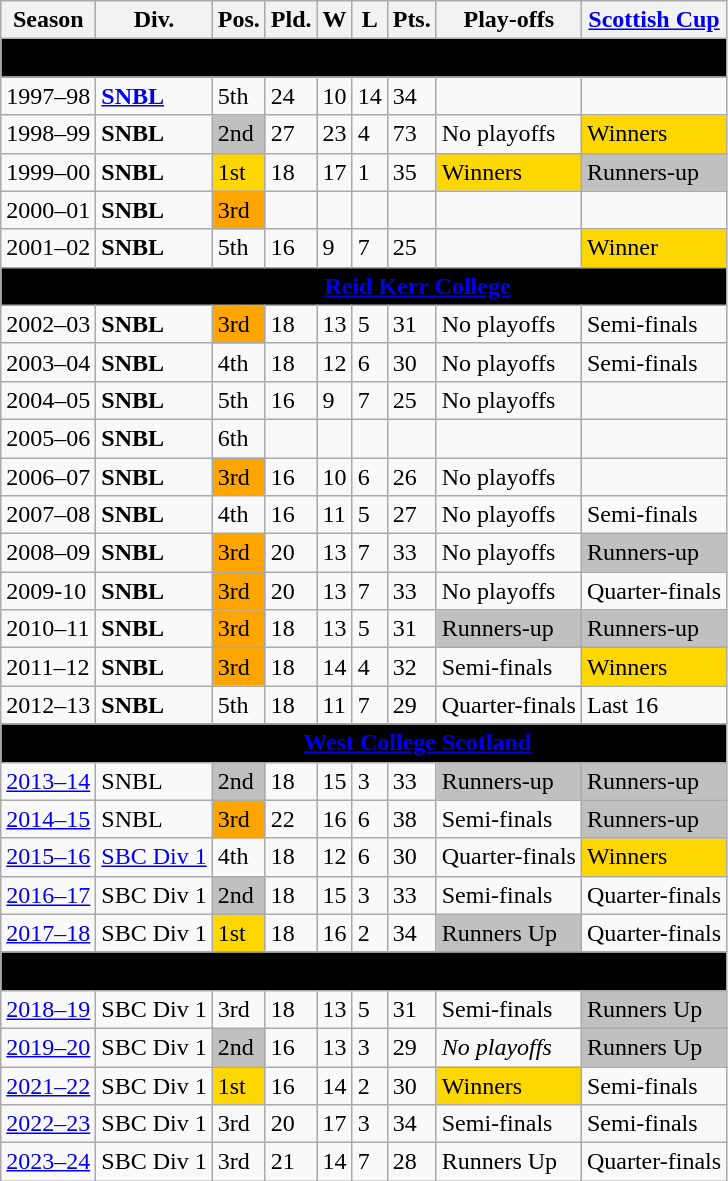<table class="wikitable">
<tr>
<th>Season</th>
<th>Div.</th>
<th>Pos.</th>
<th>Pld.</th>
<th>W</th>
<th>L</th>
<th>Pts.</th>
<th>Play-offs</th>
<th><a href='#'>Scottish Cup</a></th>
</tr>
<tr>
<td colspan="10" align=center bgcolor="#000000"><span><strong>St Mirren McDonalds</strong></span></td>
</tr>
<tr>
<td>1997–98</td>
<td><strong><a href='#'>SNBL</a></strong></td>
<td>5th</td>
<td>24</td>
<td>10</td>
<td>14</td>
<td>34</td>
<td></td>
<td></td>
</tr>
<tr>
<td>1998–99</td>
<td><strong>SNBL</strong></td>
<td bgcolor=silver>2nd</td>
<td>27</td>
<td>23</td>
<td>4</td>
<td>73</td>
<td>No playoffs</td>
<td bgcolor=gold>Winners</td>
</tr>
<tr>
<td>1999–00</td>
<td><strong>SNBL</strong></td>
<td bgcolor=gold>1st</td>
<td>18</td>
<td>17</td>
<td>1</td>
<td>35</td>
<td bgcolor=gold>Winners</td>
<td bgcolor=silver>Runners-up</td>
</tr>
<tr>
<td>2000–01</td>
<td><strong>SNBL</strong></td>
<td bgcolor=orange>3rd</td>
<td></td>
<td></td>
<td></td>
<td></td>
<td></td>
</tr>
<tr>
<td>2001–02</td>
<td><strong>SNBL</strong></td>
<td>5th</td>
<td>16</td>
<td>9</td>
<td>7</td>
<td>25</td>
<td></td>
<td bgcolor=gold>Winner</td>
</tr>
<tr>
<td colspan="10" align=center bgcolor="#000000"><span><strong>St Mirren <a href='#'>Reid Kerr College</a></strong></span></td>
</tr>
<tr>
<td>2002–03</td>
<td><strong>SNBL</strong></td>
<td bgcolor=orange>3rd</td>
<td>18</td>
<td>13</td>
<td>5</td>
<td>31</td>
<td>No playoffs</td>
<td>Semi-finals</td>
</tr>
<tr>
<td>2003–04</td>
<td><strong>SNBL</strong></td>
<td>4th</td>
<td>18</td>
<td>12</td>
<td>6</td>
<td>30</td>
<td>No playoffs</td>
<td>Semi-finals</td>
</tr>
<tr>
<td>2004–05</td>
<td><strong>SNBL</strong></td>
<td>5th</td>
<td>16</td>
<td>9</td>
<td>7</td>
<td>25</td>
<td>No playoffs</td>
<td></td>
</tr>
<tr>
<td>2005–06</td>
<td><strong>SNBL</strong></td>
<td>6th</td>
<td></td>
<td></td>
<td></td>
<td></td>
<td></td>
<td></td>
</tr>
<tr>
<td>2006–07</td>
<td><strong>SNBL</strong></td>
<td bgcolor=orange>3rd</td>
<td>16</td>
<td>10</td>
<td>6</td>
<td>26</td>
<td>No playoffs</td>
<td></td>
</tr>
<tr>
<td>2007–08</td>
<td><strong>SNBL</strong></td>
<td>4th</td>
<td>16</td>
<td>11</td>
<td>5</td>
<td>27</td>
<td>No playoffs</td>
<td>Semi-finals</td>
</tr>
<tr>
<td>2008–09</td>
<td><strong>SNBL</strong></td>
<td bgcolor=orange>3rd</td>
<td>20</td>
<td>13</td>
<td>7</td>
<td>33</td>
<td>No playoffs</td>
<td bgcolor=silver>Runners-up</td>
</tr>
<tr>
<td>2009-10</td>
<td><strong>SNBL</strong></td>
<td bgcolor=orange>3rd</td>
<td>20</td>
<td>13</td>
<td>7</td>
<td>33</td>
<td>No playoffs</td>
<td>Quarter-finals</td>
</tr>
<tr>
<td>2010–11</td>
<td><strong>SNBL</strong></td>
<td bgcolor=orange>3rd</td>
<td>18</td>
<td>13</td>
<td>5</td>
<td>31</td>
<td bgcolor=silver>Runners-up</td>
<td bgcolor=silver>Runners-up</td>
</tr>
<tr>
<td>2011–12</td>
<td><strong>SNBL</strong></td>
<td bgcolor=orange>3rd</td>
<td>18</td>
<td>14</td>
<td>4</td>
<td>32</td>
<td>Semi-finals</td>
<td bgcolor=gold>Winners</td>
</tr>
<tr>
<td>2012–13</td>
<td><strong>SNBL</strong></td>
<td>5th</td>
<td>18</td>
<td>11</td>
<td>7</td>
<td>29</td>
<td>Quarter-finals</td>
<td>Last 16</td>
</tr>
<tr>
<td colspan="10" align=center bgcolor="#000000"><span><strong>St Mirren <a href='#'>West College Scotland</a></strong></span></td>
</tr>
<tr>
<td><a href='#'>2013–14</a></td>
<td>SNBL</td>
<td bgcolor=silver>2nd</td>
<td>18</td>
<td>15</td>
<td>3</td>
<td>33</td>
<td bgcolor=silver>Runners-up</td>
<td bgcolor=silver>Runners-up</td>
</tr>
<tr>
<td><a href='#'>2014–15</a></td>
<td>SNBL</td>
<td bgcolor=orange>3rd</td>
<td>22</td>
<td>16</td>
<td>6</td>
<td>38</td>
<td>Semi-finals</td>
<td bgcolor=silver>Runners-up</td>
</tr>
<tr>
<td><a href='#'>2015–16</a></td>
<td><a href='#'>SBC Div 1</a></td>
<td>4th</td>
<td>18</td>
<td>12</td>
<td>6</td>
<td>30</td>
<td>Quarter-finals</td>
<td bgcolor=gold>Winners</td>
</tr>
<tr>
<td><a href='#'>2016–17</a></td>
<td>SBC Div 1</td>
<td bgcolor=silver>2nd</td>
<td>18</td>
<td>15</td>
<td>3</td>
<td>33</td>
<td>Semi-finals</td>
<td>Quarter-finals</td>
</tr>
<tr>
<td><a href='#'>2017–18</a></td>
<td>SBC Div 1</td>
<td bgcolor=gold>1st</td>
<td>18</td>
<td>16</td>
<td>2</td>
<td>34</td>
<td bgcolor=silver>Runners Up</td>
<td>Quarter-finals</td>
</tr>
<tr>
<td colspan="10" align=center bgcolor="#000000"><span><strong>St Mirren</strong></span></td>
</tr>
<tr>
<td><a href='#'>2018–19</a></td>
<td>SBC Div 1</td>
<td>3rd</td>
<td>18</td>
<td>13</td>
<td>5</td>
<td>31</td>
<td>Semi-finals</td>
<td bgcolor=silver>Runners Up</td>
</tr>
<tr>
<td><a href='#'>2019–20</a></td>
<td>SBC Div 1</td>
<td bgcolor=silver>2nd</td>
<td>16</td>
<td>13</td>
<td>3</td>
<td>29</td>
<td><em>No playoffs</em></td>
<td bgcolor=silver>Runners Up</td>
</tr>
<tr>
<td><a href='#'>2021–22</a></td>
<td>SBC Div 1</td>
<td bgcolor=gold>1st</td>
<td>16</td>
<td>14</td>
<td>2</td>
<td>30</td>
<td bgcolor=gold>Winners</td>
<td>Semi-finals</td>
</tr>
<tr>
<td><a href='#'>2022–23</a></td>
<td>SBC Div 1</td>
<td>3rd</td>
<td>20</td>
<td>17</td>
<td>3</td>
<td>34</td>
<td>Semi-finals</td>
<td>Semi-finals</td>
</tr>
<tr>
<td><a href='#'>2023–24</a></td>
<td>SBC Div 1</td>
<td>3rd</td>
<td>21</td>
<td>14</td>
<td>7</td>
<td>28</td>
<td>Runners Up</td>
<td>Quarter-finals</td>
</tr>
</table>
